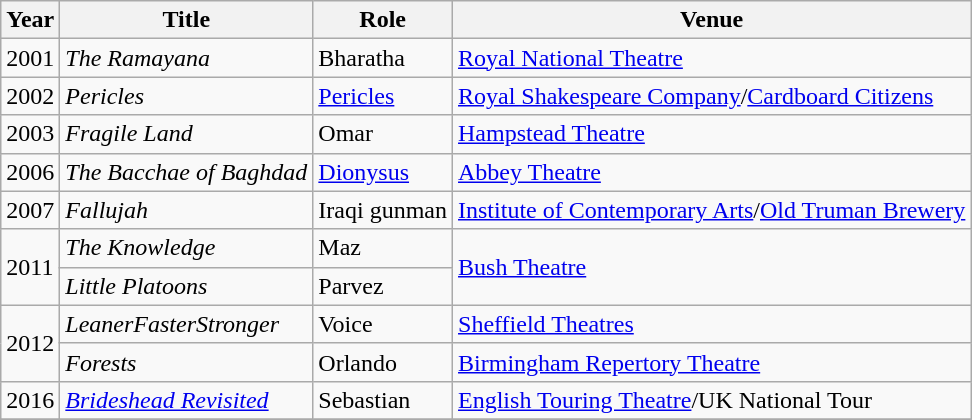<table class="wikitable sortable">
<tr>
<th>Year</th>
<th>Title</th>
<th>Role</th>
<th>Venue</th>
</tr>
<tr>
<td rowspan="1">2001</td>
<td><em>The Ramayana</em></td>
<td>Bharatha</td>
<td><a href='#'>Royal National Theatre</a></td>
</tr>
<tr>
<td rowspan="1">2002</td>
<td><em>Pericles</em></td>
<td><a href='#'>Pericles</a></td>
<td><a href='#'>Royal Shakespeare Company</a>/<a href='#'>Cardboard Citizens</a></td>
</tr>
<tr>
<td rowspan="1">2003</td>
<td><em>Fragile Land</em></td>
<td>Omar</td>
<td><a href='#'>Hampstead Theatre</a></td>
</tr>
<tr>
<td rowspan="1">2006</td>
<td><em>The Bacchae of Baghdad</em></td>
<td><a href='#'>Dionysus</a></td>
<td><a href='#'>Abbey Theatre</a></td>
</tr>
<tr>
<td rowspan="1">2007</td>
<td><em>Fallujah</em></td>
<td>Iraqi gunman</td>
<td><a href='#'>Institute of Contemporary Arts</a>/<a href='#'>Old Truman Brewery</a></td>
</tr>
<tr>
<td rowspan="2">2011</td>
<td><em>The Knowledge</em></td>
<td>Maz</td>
<td rowspan="2"><a href='#'>Bush Theatre</a></td>
</tr>
<tr>
<td><em>Little Platoons</em></td>
<td>Parvez</td>
</tr>
<tr>
<td rowspan="2">2012</td>
<td><em>LeanerFasterStronger</em></td>
<td>Voice</td>
<td><a href='#'>Sheffield Theatres</a></td>
</tr>
<tr>
<td><em>Forests</em></td>
<td>Orlando</td>
<td><a href='#'>Birmingham Repertory Theatre</a></td>
</tr>
<tr>
<td>2016</td>
<td><em><a href='#'>Brideshead Revisited</a></em></td>
<td>Sebastian</td>
<td><a href='#'>English Touring Theatre</a>/UK National Tour</td>
</tr>
<tr>
</tr>
</table>
